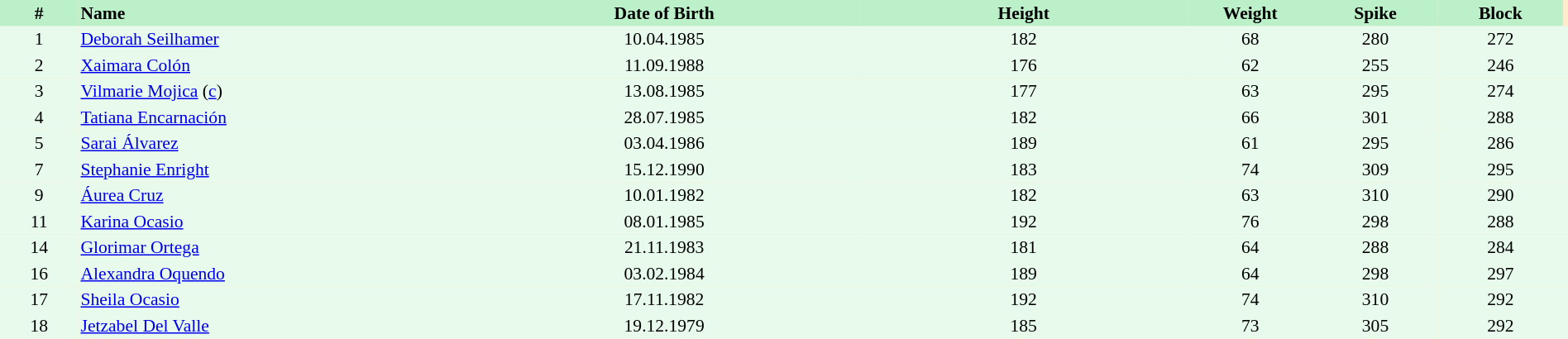<table border=0 cellpadding=2 cellspacing=0  |- bgcolor=#FFECCE style="text-align:center; font-size:90%;" width=100%>
<tr bgcolor=#BBF0C9>
<th width=5%>#</th>
<th width=25% align=left>Name</th>
<th width=25%>Date of Birth</th>
<th width=21%>Height</th>
<th width=8%>Weight</th>
<th width=8%>Spike</th>
<th width=8%>Block</th>
</tr>
<tr bgcolor=#E7FAEC>
<td>1</td>
<td align=left><a href='#'>Deborah Seilhamer</a></td>
<td>10.04.1985</td>
<td>182</td>
<td>68</td>
<td>280</td>
<td>272</td>
<td></td>
</tr>
<tr bgcolor=#E7FAEC>
<td>2</td>
<td align=left><a href='#'>Xaimara Colón</a></td>
<td>11.09.1988</td>
<td>176</td>
<td>62</td>
<td>255</td>
<td>246</td>
<td></td>
</tr>
<tr bgcolor=#E7FAEC>
<td>3</td>
<td align=left><a href='#'>Vilmarie Mojica</a> (<a href='#'>c</a>)</td>
<td>13.08.1985</td>
<td>177</td>
<td>63</td>
<td>295</td>
<td>274</td>
<td></td>
</tr>
<tr bgcolor=#E7FAEC>
<td>4</td>
<td align=left><a href='#'>Tatiana Encarnación</a></td>
<td>28.07.1985</td>
<td>182</td>
<td>66</td>
<td>301</td>
<td>288</td>
<td></td>
</tr>
<tr bgcolor=#E7FAEC>
<td>5</td>
<td align=left><a href='#'>Sarai Álvarez</a></td>
<td>03.04.1986</td>
<td>189</td>
<td>61</td>
<td>295</td>
<td>286</td>
<td></td>
</tr>
<tr bgcolor=#E7FAEC>
<td>7</td>
<td align=left><a href='#'>Stephanie Enright</a></td>
<td>15.12.1990</td>
<td>183</td>
<td>74</td>
<td>309</td>
<td>295</td>
<td></td>
</tr>
<tr bgcolor=#E7FAEC>
<td>9</td>
<td align=left><a href='#'>Áurea Cruz</a></td>
<td>10.01.1982</td>
<td>182</td>
<td>63</td>
<td>310</td>
<td>290</td>
<td></td>
</tr>
<tr bgcolor=#E7FAEC>
<td>11</td>
<td align=left><a href='#'>Karina Ocasio</a></td>
<td>08.01.1985</td>
<td>192</td>
<td>76</td>
<td>298</td>
<td>288</td>
<td></td>
</tr>
<tr bgcolor=#E7FAEC>
<td>14</td>
<td align=left><a href='#'>Glorimar Ortega</a></td>
<td>21.11.1983</td>
<td>181</td>
<td>64</td>
<td>288</td>
<td>284</td>
<td></td>
</tr>
<tr bgcolor=#E7FAEC>
<td>16</td>
<td align=left><a href='#'>Alexandra Oquendo</a></td>
<td>03.02.1984</td>
<td>189</td>
<td>64</td>
<td>298</td>
<td>297</td>
<td></td>
</tr>
<tr bgcolor=#E7FAEC>
<td>17</td>
<td align=left><a href='#'>Sheila Ocasio</a></td>
<td>17.11.1982</td>
<td>192</td>
<td>74</td>
<td>310</td>
<td>292</td>
<td></td>
</tr>
<tr bgcolor=#E7FAEC>
<td>18</td>
<td align=left><a href='#'>Jetzabel Del Valle</a></td>
<td>19.12.1979</td>
<td>185</td>
<td>73</td>
<td>305</td>
<td>292</td>
<td></td>
</tr>
</table>
